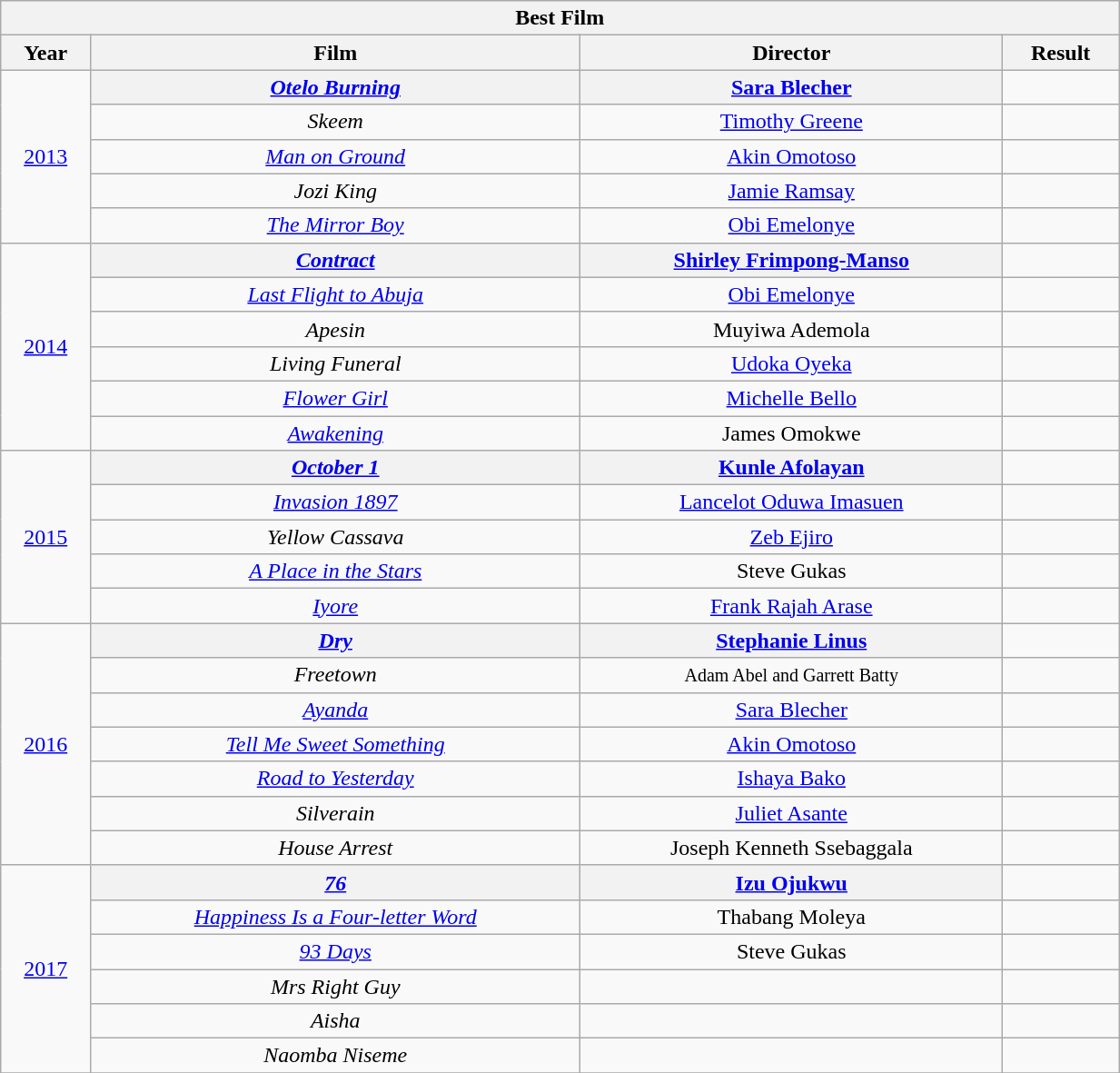<table class=wikitable style="text-align:center" width="65%">
<tr>
<th colspan="4">Best Film</th>
</tr>
<tr>
<th>Year</th>
<th>Film</th>
<th>Director</th>
<th>Result</th>
</tr>
<tr>
<td rowspan="5"><a href='#'>2013</a></td>
<th><em><a href='#'>Otelo Burning</a></em></th>
<th><a href='#'>Sara Blecher</a></th>
<td></td>
</tr>
<tr>
<td><em>Skeem</em></td>
<td><a href='#'>Timothy Greene</a></td>
<td></td>
</tr>
<tr>
<td><em><a href='#'>Man on Ground</a></em></td>
<td><a href='#'>Akin Omotoso</a></td>
<td></td>
</tr>
<tr>
<td><em>Jozi King</em></td>
<td><a href='#'>Jamie Ramsay</a></td>
<td></td>
</tr>
<tr>
<td><em><a href='#'>The Mirror Boy</a></em></td>
<td><a href='#'>Obi Emelonye</a></td>
<td></td>
</tr>
<tr>
<td rowspan="6"><a href='#'>2014</a></td>
<th><em><a href='#'>Contract</a></em></th>
<th><a href='#'>Shirley Frimpong-Manso</a></th>
<td></td>
</tr>
<tr>
<td><em><a href='#'>Last Flight to Abuja</a></em></td>
<td><a href='#'>Obi Emelonye</a></td>
<td></td>
</tr>
<tr>
<td><em>Apesin</em></td>
<td>Muyiwa Ademola</td>
<td></td>
</tr>
<tr>
<td><em>Living Funeral</em></td>
<td><a href='#'>Udoka Oyeka</a></td>
<td></td>
</tr>
<tr>
<td><em><a href='#'>Flower Girl</a></em></td>
<td><a href='#'>Michelle Bello</a></td>
<td></td>
</tr>
<tr>
<td><em><a href='#'>Awakening</a></em></td>
<td>James Omokwe</td>
<td></td>
</tr>
<tr>
<td rowspan="5"><a href='#'>2015</a></td>
<th><em><a href='#'>October 1</a></em></th>
<th><a href='#'>Kunle Afolayan</a></th>
<td></td>
</tr>
<tr>
<td><em><a href='#'>Invasion 1897</a></em></td>
<td><a href='#'>Lancelot Oduwa Imasuen</a></td>
<td></td>
</tr>
<tr>
<td><em>Yellow Cassava</em></td>
<td><a href='#'>Zeb Ejiro</a></td>
<td></td>
</tr>
<tr>
<td><em><a href='#'>A Place in the Stars</a></em></td>
<td>Steve Gukas</td>
<td></td>
</tr>
<tr>
<td><em><a href='#'>Iyore</a></em></td>
<td><a href='#'>Frank Rajah Arase</a></td>
<td></td>
</tr>
<tr>
<td rowspan="7"><a href='#'>2016</a></td>
<th><em><a href='#'>Dry</a></em></th>
<th><a href='#'>Stephanie Linus</a></th>
<td></td>
</tr>
<tr>
<td><em>Freetown</em></td>
<td><small>Adam Abel and Garrett Batty</small></td>
<td></td>
</tr>
<tr>
<td><em><a href='#'>Ayanda</a></em></td>
<td><a href='#'>Sara Blecher</a></td>
<td></td>
</tr>
<tr>
<td><em><a href='#'>Tell Me Sweet Something</a></em></td>
<td><a href='#'>Akin Omotoso</a></td>
<td></td>
</tr>
<tr>
<td><em><a href='#'>Road to Yesterday</a></em></td>
<td><a href='#'>Ishaya Bako</a></td>
<td></td>
</tr>
<tr>
<td><em>Silverain</em></td>
<td><a href='#'>Juliet Asante</a></td>
<td></td>
</tr>
<tr>
<td><em>House Arrest</em></td>
<td>Joseph Kenneth Ssebaggala</td>
<td></td>
</tr>
<tr>
<td rowspan="6"><a href='#'>2017</a></td>
<th><em><a href='#'>76</a></em></th>
<th><a href='#'>Izu Ojukwu</a></th>
<td></td>
</tr>
<tr>
<td><em><a href='#'>Happiness Is a Four-letter Word</a></em></td>
<td>Thabang Moleya</td>
<td></td>
</tr>
<tr>
<td><em><a href='#'>93 Days</a></em></td>
<td>Steve Gukas</td>
<td></td>
</tr>
<tr>
<td><em>Mrs Right Guy</em></td>
<td></td>
<td></td>
</tr>
<tr>
<td><em>Aisha</em></td>
<td></td>
<td></td>
</tr>
<tr>
<td><em>Naomba Niseme</em></td>
<td></td>
<td></td>
</tr>
<tr>
</tr>
</table>
